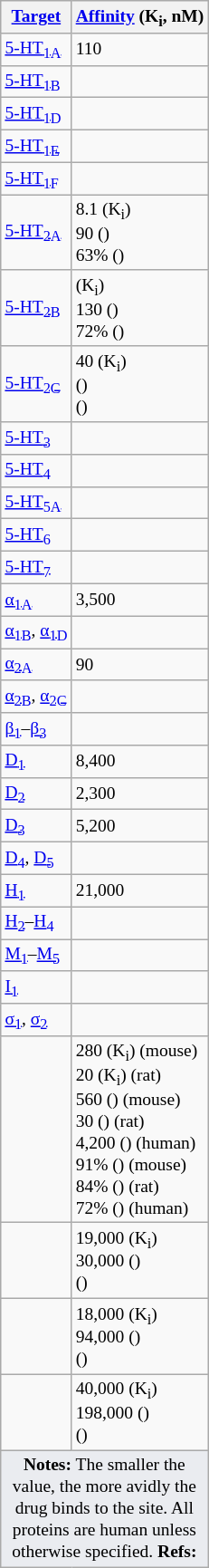<table class="wikitable floatleft" style="font-size:small;">
<tr>
<th><a href='#'>Target</a></th>
<th><a href='#'>Affinity</a> (K<sub>i</sub>, nM)</th>
</tr>
<tr>
<td><a href='#'>5-HT<sub>1A</sub></a></td>
<td>110</td>
</tr>
<tr>
<td><a href='#'>5-HT<sub>1B</sub></a></td>
<td></td>
</tr>
<tr>
<td><a href='#'>5-HT<sub>1D</sub></a></td>
<td></td>
</tr>
<tr>
<td><a href='#'>5-HT<sub>1E</sub></a></td>
<td></td>
</tr>
<tr>
<td><a href='#'>5-HT<sub>1F</sub></a></td>
<td></td>
</tr>
<tr>
<td><a href='#'>5-HT<sub>2A</sub></a></td>
<td>8.1 (K<sub>i</sub>)<br>90 ()<br>63% ()</td>
</tr>
<tr>
<td><a href='#'>5-HT<sub>2B</sub></a></td>
<td> (K<sub>i</sub>)<br>130 ()<br>72% ()</td>
</tr>
<tr>
<td><a href='#'>5-HT<sub>2C</sub></a></td>
<td>40 (K<sub>i</sub>)<br> ()<br> ()</td>
</tr>
<tr>
<td><a href='#'>5-HT<sub>3</sub></a></td>
<td></td>
</tr>
<tr>
<td><a href='#'>5-HT<sub>4</sub></a></td>
<td></td>
</tr>
<tr>
<td><a href='#'>5-HT<sub>5A</sub></a></td>
<td></td>
</tr>
<tr>
<td><a href='#'>5-HT<sub>6</sub></a></td>
<td></td>
</tr>
<tr>
<td><a href='#'>5-HT<sub>7</sub></a></td>
<td></td>
</tr>
<tr>
<td><a href='#'>α<sub>1A</sub></a></td>
<td>3,500</td>
</tr>
<tr>
<td><a href='#'>α<sub>1B</sub></a>, <a href='#'>α<sub>1D</sub></a></td>
<td></td>
</tr>
<tr>
<td><a href='#'>α<sub>2A</sub></a></td>
<td>90</td>
</tr>
<tr>
<td><a href='#'>α<sub>2B</sub></a>, <a href='#'>α<sub>2C</sub></a></td>
<td></td>
</tr>
<tr>
<td><a href='#'>β<sub>1</sub></a>–<a href='#'>β<sub>3</sub></a></td>
<td></td>
</tr>
<tr>
<td><a href='#'>D<sub>1</sub></a></td>
<td>8,400</td>
</tr>
<tr>
<td><a href='#'>D<sub>2</sub></a></td>
<td>2,300</td>
</tr>
<tr>
<td><a href='#'>D<sub>3</sub></a></td>
<td>5,200</td>
</tr>
<tr>
<td><a href='#'>D<sub>4</sub></a>, <a href='#'>D<sub>5</sub></a></td>
<td></td>
</tr>
<tr>
<td><a href='#'>H<sub>1</sub></a></td>
<td>21,000</td>
</tr>
<tr>
<td><a href='#'>H<sub>2</sub></a>–<a href='#'>H<sub>4</sub></a></td>
<td></td>
</tr>
<tr>
<td><a href='#'>M<sub>1</sub></a>–<a href='#'>M<sub>5</sub></a></td>
<td></td>
</tr>
<tr>
<td><a href='#'>I<sub>1</sub></a></td>
<td></td>
</tr>
<tr>
<td><a href='#'>σ<sub>1</sub></a>, <a href='#'>σ<sub>2</sub></a></td>
<td></td>
</tr>
<tr>
<td></td>
<td>280 (K<sub>i</sub>) (mouse)<br>20 (K<sub>i</sub>) (rat)<br>560 () (mouse)<br>30 () (rat)<br>4,200 () (human)<br>91% () (mouse)<br>84% () (rat)<br>72% () (human)</td>
</tr>
<tr>
<td></td>
<td>19,000 (K<sub>i</sub>)<br>30,000 ()<br> ()</td>
</tr>
<tr>
<td></td>
<td>18,000 (K<sub>i</sub>)<br>94,000 ()<br> ()</td>
</tr>
<tr>
<td></td>
<td>40,000 (K<sub>i</sub>)<br>198,000 ()<br> ()</td>
</tr>
<tr class="sortbottom">
<td colspan="2" style="width: 1px; background-color:#eaecf0; text-align: center;"><strong>Notes:</strong> The smaller the value, the more avidly the drug binds to the site. All proteins are human unless otherwise specified. <strong>Refs:</strong> </td>
</tr>
</table>
